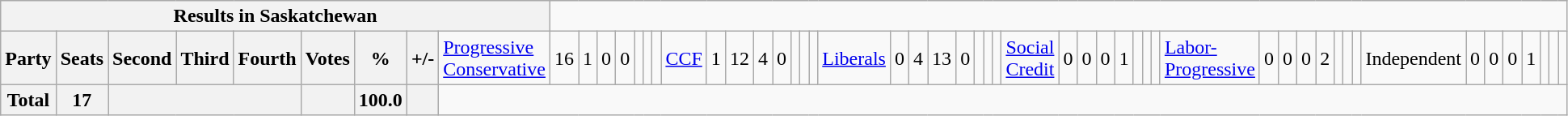<table class="wikitable">
<tr>
<th colspan=10>Results in Saskatchewan</th>
</tr>
<tr>
<th colspan=2>Party</th>
<th>Seats</th>
<th>Second</th>
<th>Third</th>
<th>Fourth</th>
<th>Votes</th>
<th>%</th>
<th>+/-<br></th>
<td><a href='#'>Progressive Conservative</a></td>
<td align="right">16</td>
<td align="right">1</td>
<td align="right">0</td>
<td align="right">0</td>
<td align="right"></td>
<td align="right"></td>
<td align="right"><br></td>
<td><a href='#'>CCF</a></td>
<td align="right">1</td>
<td align="right">12</td>
<td align="right">4</td>
<td align="right">0</td>
<td align="right"></td>
<td align="right"></td>
<td align="right"><br></td>
<td><a href='#'>Liberals</a></td>
<td align="right">0</td>
<td align="right">4</td>
<td align="right">13</td>
<td align="right">0</td>
<td align="right"></td>
<td align="right"></td>
<td align="right"><br></td>
<td><a href='#'>Social Credit</a></td>
<td align="right">0</td>
<td align="right">0</td>
<td align="right">0</td>
<td align="right">1</td>
<td align="right"></td>
<td align="right"></td>
<td align="right"><br></td>
<td><a href='#'>Labor-Progressive</a></td>
<td align="right">0</td>
<td align="right">0</td>
<td align="right">0</td>
<td align="right">2</td>
<td align="right"></td>
<td align="right"></td>
<td align="right"><br></td>
<td>Independent</td>
<td align="right">0</td>
<td align="right">0</td>
<td align="right">0</td>
<td align="right">1</td>
<td align="right"></td>
<td align="right"></td>
<td align="right"></td>
</tr>
<tr>
<th colspan="2">Total</th>
<th>17</th>
<th colspan="3"></th>
<th></th>
<th>100.0</th>
<th></th>
</tr>
</table>
